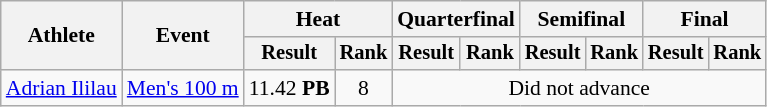<table class="wikitable" style="font-size:90%">
<tr>
<th rowspan="2">Athlete</th>
<th rowspan="2">Event</th>
<th colspan="2">Heat</th>
<th colspan="2">Quarterfinal</th>
<th colspan="2">Semifinal</th>
<th colspan="2">Final</th>
</tr>
<tr style="font-size:95%">
<th>Result</th>
<th>Rank</th>
<th>Result</th>
<th>Rank</th>
<th>Result</th>
<th>Rank</th>
<th>Result</th>
<th>Rank</th>
</tr>
<tr align=center>
<td align=left><a href='#'>Adrian Ililau</a></td>
<td align=left><a href='#'>Men's 100 m</a></td>
<td>11.42 <strong>PB</strong></td>
<td>8</td>
<td colspan="6">Did not advance</td>
</tr>
</table>
